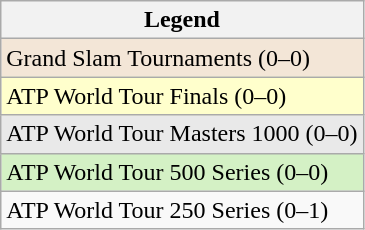<table class="wikitable sortable">
<tr>
<th>Legend</th>
</tr>
<tr style="background:#f3e6d7;">
<td>Grand Slam Tournaments (0–0)</td>
</tr>
<tr style="background:#ffffcc;">
<td>ATP World Tour Finals (0–0)</td>
</tr>
<tr style="background:#e9e9e9;">
<td>ATP World Tour Masters 1000 (0–0)</td>
</tr>
<tr style="background:#d4f1c5;">
<td>ATP World Tour 500 Series (0–0)</td>
</tr>
<tr>
<td>ATP World Tour 250 Series (0–1)</td>
</tr>
</table>
